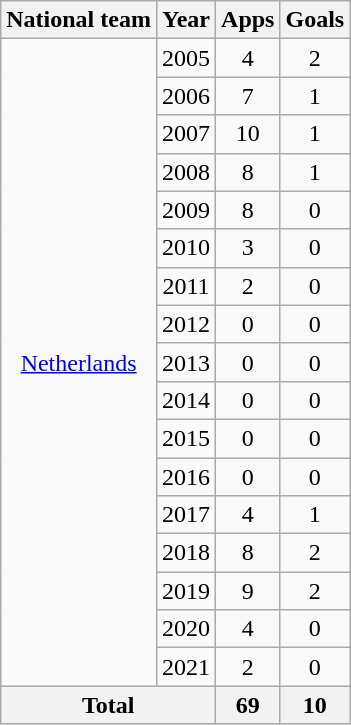<table class="wikitable" style="text-align:center">
<tr>
<th>National team</th>
<th>Year</th>
<th>Apps</th>
<th>Goals</th>
</tr>
<tr>
<td rowspan="17"><a href='#'>Netherlands</a></td>
<td>2005</td>
<td>4</td>
<td>2</td>
</tr>
<tr>
<td>2006</td>
<td>7</td>
<td>1</td>
</tr>
<tr>
<td>2007</td>
<td>10</td>
<td>1</td>
</tr>
<tr>
<td>2008</td>
<td>8</td>
<td>1</td>
</tr>
<tr>
<td>2009</td>
<td>8</td>
<td>0</td>
</tr>
<tr>
<td>2010</td>
<td>3</td>
<td>0</td>
</tr>
<tr>
<td>2011</td>
<td>2</td>
<td>0</td>
</tr>
<tr>
<td>2012</td>
<td>0</td>
<td>0</td>
</tr>
<tr>
<td>2013</td>
<td>0</td>
<td>0</td>
</tr>
<tr>
<td>2014</td>
<td>0</td>
<td>0</td>
</tr>
<tr>
<td>2015</td>
<td>0</td>
<td>0</td>
</tr>
<tr>
<td>2016</td>
<td>0</td>
<td>0</td>
</tr>
<tr>
<td>2017</td>
<td>4</td>
<td>1</td>
</tr>
<tr>
<td>2018</td>
<td>8</td>
<td>2</td>
</tr>
<tr>
<td>2019</td>
<td>9</td>
<td>2</td>
</tr>
<tr>
<td>2020</td>
<td>4</td>
<td>0</td>
</tr>
<tr>
<td>2021</td>
<td>2</td>
<td>0</td>
</tr>
<tr>
<th colspan="2">Total</th>
<th>69</th>
<th>10</th>
</tr>
</table>
